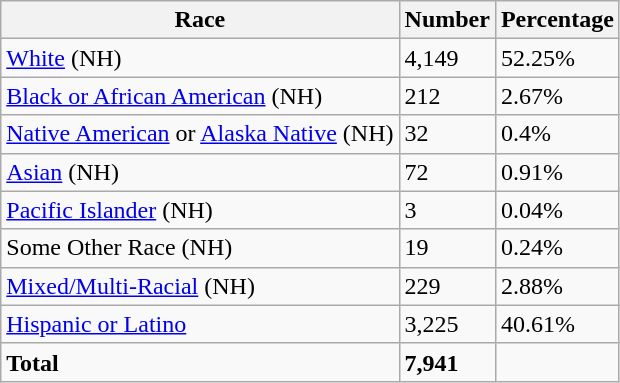<table class="wikitable">
<tr>
<th>Race</th>
<th>Number</th>
<th>Percentage</th>
</tr>
<tr>
<td><a href='#'>White</a> (NH)</td>
<td>4,149</td>
<td>52.25%</td>
</tr>
<tr>
<td><a href='#'>Black or African American</a> (NH)</td>
<td>212</td>
<td>2.67%</td>
</tr>
<tr>
<td><a href='#'>Native American</a> or <a href='#'>Alaska Native</a> (NH)</td>
<td>32</td>
<td>0.4%</td>
</tr>
<tr>
<td><a href='#'>Asian</a> (NH)</td>
<td>72</td>
<td>0.91%</td>
</tr>
<tr>
<td><a href='#'>Pacific Islander</a> (NH)</td>
<td>3</td>
<td>0.04%</td>
</tr>
<tr>
<td>Some Other Race (NH)</td>
<td>19</td>
<td>0.24%</td>
</tr>
<tr>
<td><a href='#'>Mixed/Multi-Racial</a> (NH)</td>
<td>229</td>
<td>2.88%</td>
</tr>
<tr>
<td><a href='#'>Hispanic or Latino</a></td>
<td>3,225</td>
<td>40.61%</td>
</tr>
<tr>
<td><strong>Total</strong></td>
<td><strong>7,941</strong></td>
<td></td>
</tr>
</table>
